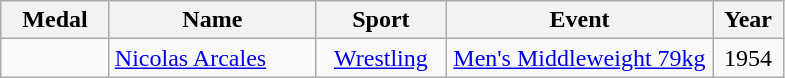<table class="wikitable"  style="font-size:100%;  text-align:center;">
<tr>
<th width="65">Medal</th>
<th width="130">Name</th>
<th width="80">Sport</th>
<th width="170">Event</th>
<th width="40">Year</th>
</tr>
<tr>
<td></td>
<td align=left><a href='#'>Nicolas Arcales</a></td>
<td><a href='#'>Wrestling</a></td>
<td><a href='#'>Men's Middleweight 79kg</a></td>
<td>1954</td>
</tr>
</table>
